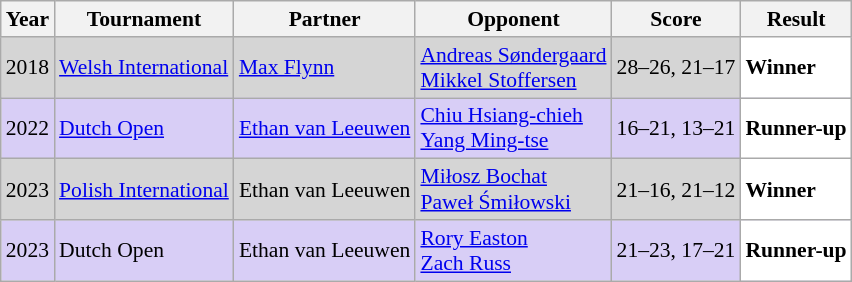<table class="sortable wikitable" style="font-size: 90%;">
<tr>
<th>Year</th>
<th>Tournament</th>
<th>Partner</th>
<th>Opponent</th>
<th>Score</th>
<th>Result</th>
</tr>
<tr style="background:#D5D5D5">
<td align="center">2018</td>
<td align="left"><a href='#'>Welsh International</a></td>
<td align="left"> <a href='#'>Max Flynn</a></td>
<td align="left"> <a href='#'>Andreas Søndergaard</a><br> <a href='#'>Mikkel Stoffersen</a></td>
<td align="left">28–26, 21–17</td>
<td style="text-align:left; background:white"> <strong>Winner</strong></td>
</tr>
<tr style="background:#D8CEF6">
<td align="center">2022</td>
<td align="left"><a href='#'>Dutch Open</a></td>
<td align="left"> <a href='#'>Ethan van Leeuwen</a></td>
<td align="left"> <a href='#'>Chiu Hsiang-chieh</a><br> <a href='#'>Yang Ming-tse</a></td>
<td align="left">16–21, 13–21</td>
<td style="text-align:left; background:white"> <strong>Runner-up</strong></td>
</tr>
<tr style="background:#D5D5D5">
<td align="center">2023</td>
<td align="left"><a href='#'>Polish International</a></td>
<td align="left"> Ethan van Leeuwen</td>
<td align="left"> <a href='#'>Miłosz Bochat</a><br> <a href='#'>Paweł Śmiłowski</a></td>
<td align="left">21–16, 21–12</td>
<td style="text-align:left; background:white"> <strong>Winner</strong></td>
</tr>
<tr style="background:#D8CEF6">
<td align="center">2023</td>
<td align="left">Dutch Open</td>
<td align="left"> Ethan van Leeuwen</td>
<td align="left"> <a href='#'>Rory Easton</a><br> <a href='#'>Zach Russ</a></td>
<td align="left">21–23, 17–21</td>
<td style="text-align:left; background:white"> <strong>Runner-up</strong></td>
</tr>
</table>
